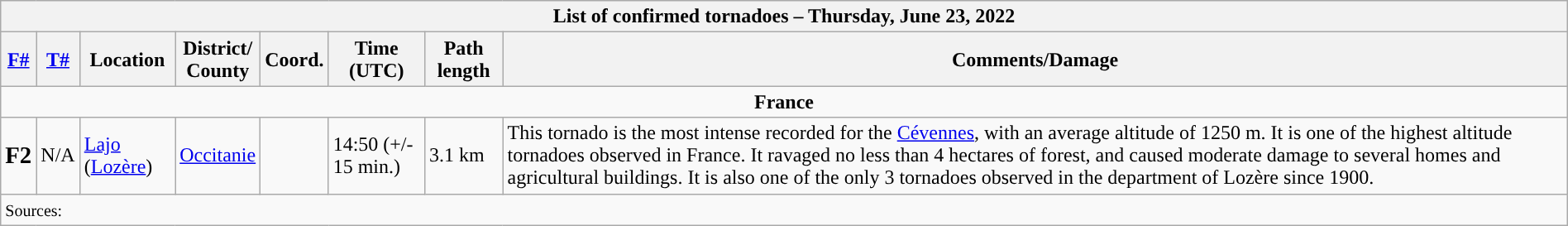<table class="wikitable collapsible" width="100%">
<tr>
<th colspan="8">List of confirmed tornadoes – Thursday, June 23, 2022</th>
</tr>
<tr>
<th><a href='#'>F#</a></th>
<th><a href='#'>T#</a></th>
<th>Location</th>
<th>District/<br>County</th>
<th>Coord.</th>
<th>Time (UTC)</th>
<th>Path length</th>
<th>Comments/Damage</th>
</tr>
<tr>
<td colspan="8" align=center><strong>France</strong></td>
</tr>
<tr>
<td><big><strong>F2</strong></big></td>
<td>N/A</td>
<td><a href='#'>Lajo</a> (<a href='#'>Lozère</a>)</td>
<td><a href='#'>Occitanie</a></td>
<td></td>
<td>14:50 (+/- 15 min.)</td>
<td>3.1 km</td>
<td>This tornado is the most intense recorded for the <a href='#'>Cévennes</a>, with an average altitude of 1250 m. It is one of the highest altitude tornadoes observed in France. It ravaged no less than 4 hectares of forest, and caused moderate damage to several homes and agricultural buildings. It is also one of the only 3 tornadoes observed in the department of Lozère since 1900.</td>
</tr>
<tr>
<td colspan="8"><small>Sources:  </small></td>
</tr>
</table>
